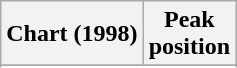<table class="wikitable sortable plainrowheaders" style="text-align:center">
<tr>
<th scope="col">Chart (1998)</th>
<th scope="col">Peak<br>position</th>
</tr>
<tr>
</tr>
<tr>
</tr>
</table>
